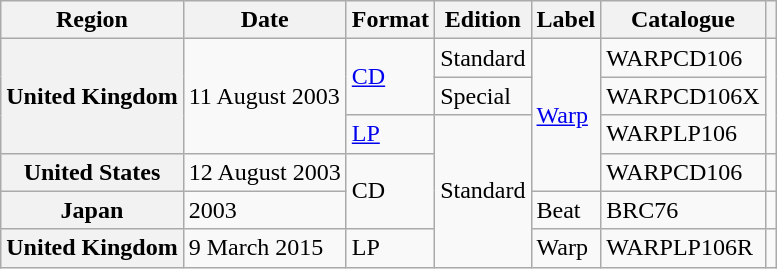<table class="wikitable plainrowheaders">
<tr>
<th scope="col">Region</th>
<th scope="col">Date</th>
<th scope="col">Format</th>
<th scope="col">Edition</th>
<th scope="col">Label</th>
<th scope="col">Catalogue </th>
<th scope="col"></th>
</tr>
<tr>
<th scope="row" rowspan="3">United Kingdom</th>
<td rowspan="3">11 August 2003</td>
<td rowspan="2"><a href='#'>CD</a></td>
<td>Standard</td>
<td rowspan="4"><a href='#'>Warp</a></td>
<td>WARPCD106</td>
<td style="text-align:center;" rowspan="3"></td>
</tr>
<tr>
<td>Special</td>
<td>WARPCD106X</td>
</tr>
<tr>
<td><a href='#'>LP</a></td>
<td rowspan="4">Standard</td>
<td>WARPLP106</td>
</tr>
<tr>
<th scope="row">United States</th>
<td>12 August 2003</td>
<td rowspan="2">CD</td>
<td>WARPCD106</td>
<td style="text-align:center;"></td>
</tr>
<tr>
<th scope="row">Japan</th>
<td>2003</td>
<td>Beat</td>
<td>BRC76</td>
<td style="text-align:center;"></td>
</tr>
<tr>
<th scope="row">United Kingdom</th>
<td>9 March 2015</td>
<td>LP</td>
<td>Warp</td>
<td>WARPLP106R</td>
<td style="text-align:center;"></td>
</tr>
</table>
